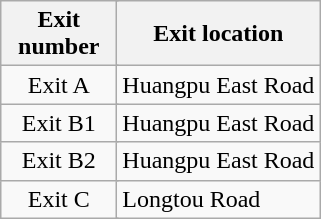<table class="wikitable">
<tr>
<th colspan="2" style="width:70px">Exit number</th>
<th>Exit location</th>
</tr>
<tr>
<td colspan="2" align="center">Exit A</td>
<td>Huangpu East Road</td>
</tr>
<tr>
<td colspan="2" align="center">Exit B1</td>
<td>Huangpu East Road</td>
</tr>
<tr>
<td colspan="2" align="center">Exit B2</td>
<td>Huangpu East Road</td>
</tr>
<tr>
<td colspan="2" align="center">Exit C</td>
<td>Longtou Road</td>
</tr>
</table>
